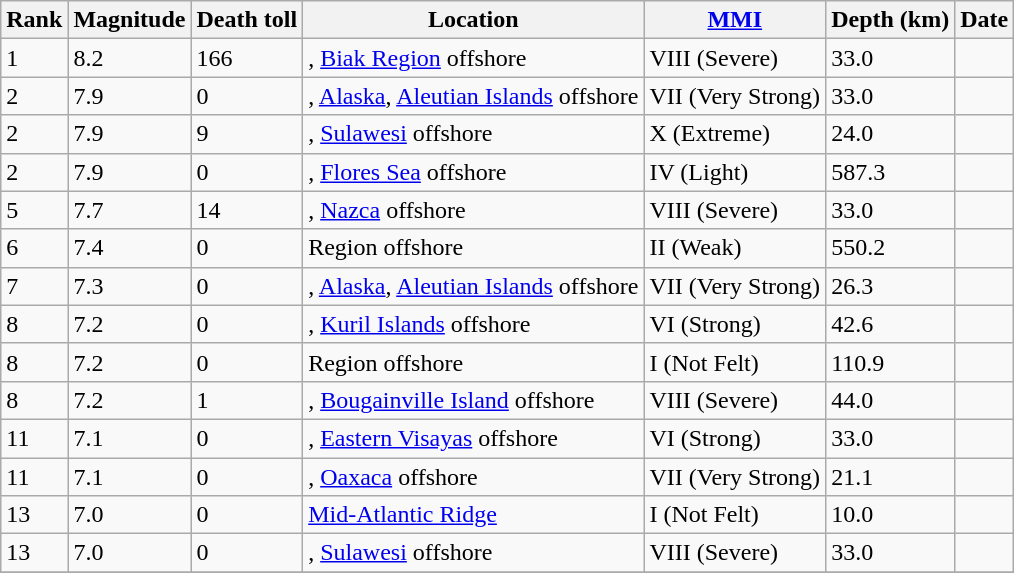<table class="sortable wikitable" style="font-size:100%;">
<tr>
<th>Rank</th>
<th>Magnitude</th>
<th>Death toll</th>
<th>Location</th>
<th><a href='#'>MMI</a></th>
<th>Depth (km)</th>
<th>Date</th>
</tr>
<tr>
<td>1</td>
<td>8.2</td>
<td>166</td>
<td>, <a href='#'>Biak Region</a> offshore</td>
<td>VIII (Severe)</td>
<td>33.0</td>
<td></td>
</tr>
<tr>
<td>2</td>
<td>7.9</td>
<td>0</td>
<td>, <a href='#'>Alaska</a>, <a href='#'>Aleutian Islands</a> offshore</td>
<td>VII (Very Strong)</td>
<td>33.0</td>
<td></td>
</tr>
<tr>
<td>2</td>
<td>7.9</td>
<td>9</td>
<td>, <a href='#'>Sulawesi</a> offshore</td>
<td>X (Extreme)</td>
<td>24.0</td>
<td></td>
</tr>
<tr>
<td>2</td>
<td>7.9</td>
<td>0</td>
<td>, <a href='#'>Flores Sea</a> offshore</td>
<td>IV (Light)</td>
<td>587.3</td>
<td></td>
</tr>
<tr>
<td>5</td>
<td>7.7</td>
<td>14</td>
<td>, <a href='#'>Nazca</a> offshore</td>
<td>VIII (Severe)</td>
<td>33.0</td>
<td></td>
</tr>
<tr>
<td>6</td>
<td>7.4</td>
<td>0</td>
<td> Region offshore</td>
<td>II (Weak)</td>
<td>550.2</td>
<td></td>
</tr>
<tr>
<td>7</td>
<td>7.3</td>
<td>0</td>
<td>, <a href='#'>Alaska</a>, <a href='#'>Aleutian Islands</a> offshore</td>
<td>VII (Very Strong)</td>
<td>26.3</td>
<td></td>
</tr>
<tr>
<td>8</td>
<td>7.2</td>
<td>0</td>
<td>, <a href='#'>Kuril Islands</a> offshore</td>
<td>VI (Strong)</td>
<td>42.6</td>
<td></td>
</tr>
<tr>
<td>8</td>
<td>7.2</td>
<td>0</td>
<td> Region offshore</td>
<td>I (Not Felt)</td>
<td>110.9</td>
<td></td>
</tr>
<tr>
<td>8</td>
<td>7.2</td>
<td>1</td>
<td>, <a href='#'>Bougainville Island</a> offshore</td>
<td>VIII (Severe)</td>
<td>44.0</td>
<td></td>
</tr>
<tr>
<td>11</td>
<td>7.1</td>
<td>0</td>
<td>, <a href='#'>Eastern Visayas</a> offshore</td>
<td>VI (Strong)</td>
<td>33.0</td>
<td></td>
</tr>
<tr>
<td>11</td>
<td>7.1</td>
<td>0</td>
<td>, <a href='#'>Oaxaca</a> offshore</td>
<td>VII (Very Strong)</td>
<td>21.1</td>
<td></td>
</tr>
<tr>
<td>13</td>
<td>7.0</td>
<td>0</td>
<td><a href='#'>Mid-Atlantic Ridge</a></td>
<td>I (Not Felt)</td>
<td>10.0</td>
<td></td>
</tr>
<tr>
<td>13</td>
<td>7.0</td>
<td>0</td>
<td>, <a href='#'>Sulawesi</a> offshore</td>
<td>VIII (Severe)</td>
<td>33.0</td>
<td></td>
</tr>
<tr>
</tr>
</table>
